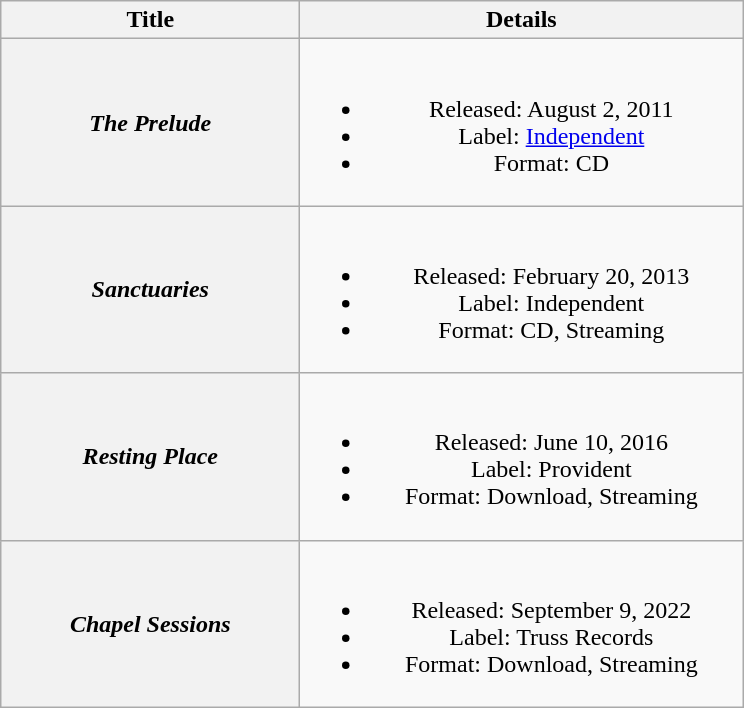<table class="wikitable plainrowheaders" style="text-align:center;">
<tr>
<th style="width:12em;">Title</th>
<th style="width:18em;">Details</th>
</tr>
<tr>
<th scope="row"><em>The Prelude</em></th>
<td><br><ul><li>Released: August 2, 2011</li><li>Label: <a href='#'>Independent</a></li><li>Format: CD</li></ul></td>
</tr>
<tr>
<th scope="row"><em>Sanctuaries</em></th>
<td><br><ul><li>Released: February 20, 2013</li><li>Label: Independent</li><li>Format: CD, Streaming</li></ul></td>
</tr>
<tr>
<th scope="row"><em>Resting Place</em></th>
<td><br><ul><li>Released: June 10, 2016</li><li>Label: Provident</li><li>Format: Download, Streaming</li></ul></td>
</tr>
<tr>
<th scope="row"><em>Chapel Sessions</em></th>
<td><br><ul><li>Released: September 9, 2022</li><li>Label: Truss Records</li><li>Format: Download, Streaming</li></ul></td>
</tr>
</table>
